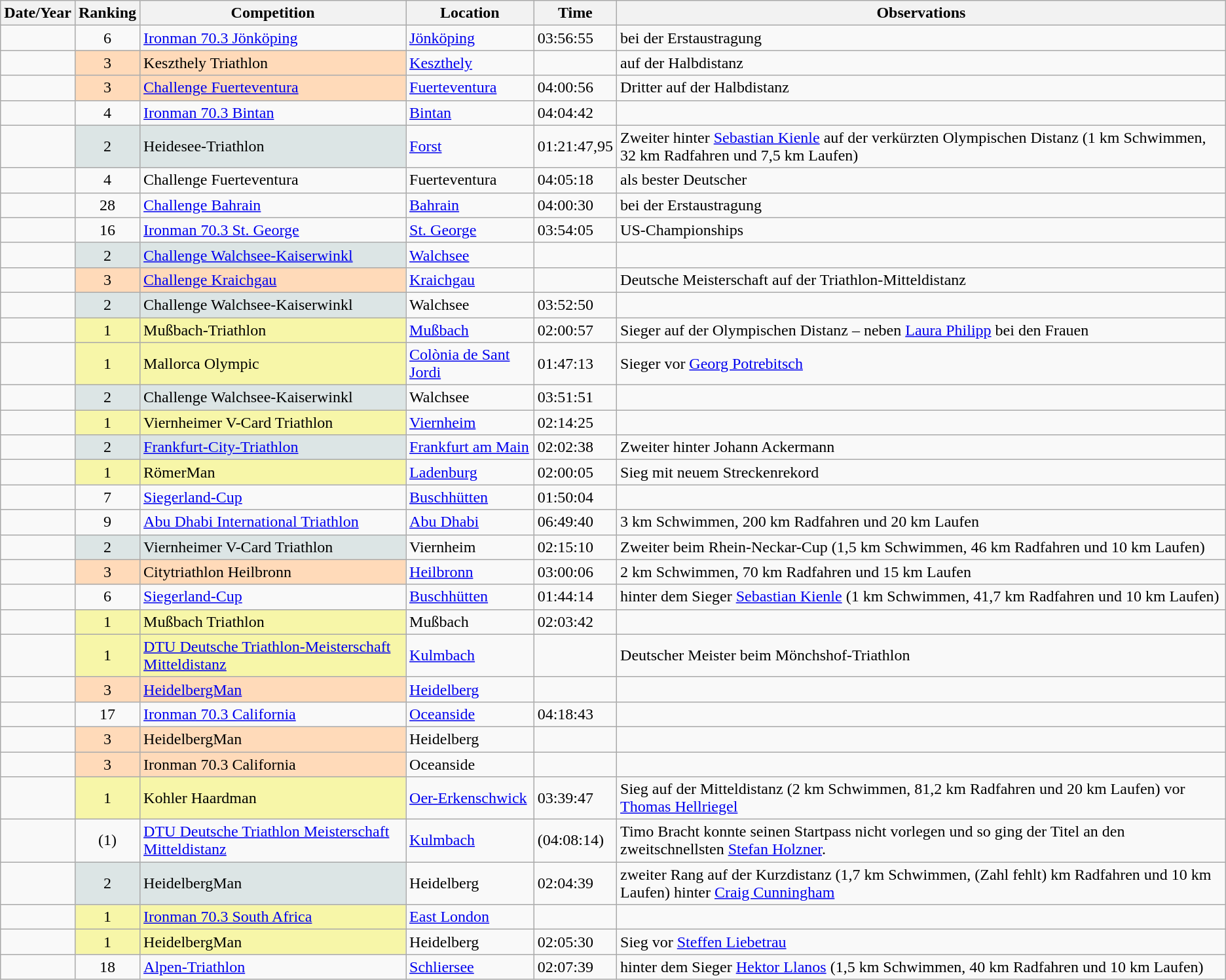<table class="wikitable sortable">
<tr>
<th>Date/Year</th>
<th>Ranking</th>
<th>Competition</th>
<th>Location</th>
<th>Time</th>
<th>Observations</th>
</tr>
<tr>
<td style="text-align:right"></td>
<td style="text-align:center">6</td>
<td><a href='#'>Ironman 70.3 Jönköping</a></td>
<td> <a href='#'>Jönköping</a></td>
<td>03:56:55</td>
<td>bei der Erstaustragung</td>
</tr>
<tr>
<td style="text-align:right"></td>
<td style="background-color:#FFDAB9; text-align:center">3</td>
<td style="background-color:#FFDAB9;">Keszthely Triathlon</td>
<td> <a href='#'>Keszthely</a></td>
<td></td>
<td>auf der Halbdistanz</td>
</tr>
<tr>
<td style="text-align:right"></td>
<td style="background-color:#FFDAB9; text-align:center">3</td>
<td style="background-color:#FFDAB9;"><a href='#'>Challenge Fuerteventura</a></td>
<td> <a href='#'>Fuerteventura</a></td>
<td>04:00:56</td>
<td>Dritter auf der Halbdistanz</td>
</tr>
<tr>
<td style="text-align:right"></td>
<td style="text-align:center">4</td>
<td><a href='#'>Ironman 70.3 Bintan</a></td>
<td> <a href='#'>Bintan</a></td>
<td>04:04:42</td>
<td></td>
</tr>
<tr>
<td style="text-align:right"></td>
<td style="background-color:#DCE5E5; text-align:center">2</td>
<td style="background-color:#DCE5E5;">Heidesee-Triathlon</td>
<td> <a href='#'>Forst</a></td>
<td>01:21:47,95</td>
<td>Zweiter hinter <a href='#'>Sebastian Kienle</a> auf der verkürzten Olympischen Distanz (1 km Schwimmen, 32 km Radfahren und 7,5 km Laufen)</td>
</tr>
<tr>
<td style="text-align:right"></td>
<td style="text-align:center">4</td>
<td>Challenge Fuerteventura</td>
<td> Fuerteventura</td>
<td>04:05:18</td>
<td>als bester Deutscher</td>
</tr>
<tr>
<td style="text-align:right"></td>
<td style="text-align:center">28</td>
<td><a href='#'>Challenge Bahrain</a></td>
<td> <a href='#'>Bahrain</a></td>
<td>04:00:30</td>
<td>bei der Erstaustragung</td>
</tr>
<tr>
<td style="text-align:right"></td>
<td style="text-align:center">16</td>
<td><a href='#'>Ironman 70.3 St. George</a></td>
<td> <a href='#'>St. George</a></td>
<td>03:54:05</td>
<td>US-Championships</td>
</tr>
<tr>
<td style="text-align:right"></td>
<td style="background-color:#DCE5E5; text-align:center">2</td>
<td style="background-color:#DCE5E5;"><a href='#'>Challenge Walchsee-Kaiserwinkl</a></td>
<td> <a href='#'>Walchsee</a></td>
<td></td>
<td></td>
</tr>
<tr>
<td style="text-align:right"></td>
<td style="background-color:#FFDAB9; text-align:center">3</td>
<td style="background-color:#FFDAB9;"><a href='#'>Challenge Kraichgau</a></td>
<td> <a href='#'>Kraichgau</a></td>
<td></td>
<td>Deutsche Meisterschaft auf der Triathlon-Mitteldistanz</td>
</tr>
<tr>
<td style="text-align:right"></td>
<td style="background-color:#DCE5E5; text-align:center">2</td>
<td style="background-color:#DCE5E5;">Challenge Walchsee-Kaiserwinkl</td>
<td> Walchsee</td>
<td>03:52:50</td>
<td></td>
</tr>
<tr>
<td style="text-align:right"></td>
<td style="background-color:#F7F6A8; text-align:center">1</td>
<td style="background-color:#F7F6A8;">Mußbach-Triathlon</td>
<td> <a href='#'>Mußbach</a></td>
<td>02:00:57</td>
<td>Sieger auf der Olympischen Distanz – neben <a href='#'>Laura Philipp</a> bei den Frauen</td>
</tr>
<tr>
<td style="text-align:right"></td>
<td style="background-color:#F7F6A8; text-align:center">1</td>
<td style="background-color:#F7F6A8;">Mallorca Olympic</td>
<td> <a href='#'>Colònia de Sant Jordi</a></td>
<td>01:47:13</td>
<td>Sieger vor <a href='#'>Georg Potrebitsch</a></td>
</tr>
<tr>
<td style="text-align:right"></td>
<td style="background-color:#DCE5E5; text-align:center">2</td>
<td style="background-color:#DCE5E5;">Challenge Walchsee-Kaiserwinkl</td>
<td> Walchsee</td>
<td>03:51:51</td>
<td></td>
</tr>
<tr>
<td style="text-align:right"></td>
<td style="background-color:#F7F6A8; text-align:center">1</td>
<td style="background-color:#F7F6A8;">Viernheimer V-Card Triathlon</td>
<td> <a href='#'>Viernheim</a></td>
<td>02:14:25</td>
<td></td>
</tr>
<tr>
<td style="text-align:right"></td>
<td style="background-color:#DCE5E5; text-align:center">2</td>
<td style="background-color:#DCE5E5;"><a href='#'>Frankfurt-City-Triathlon</a></td>
<td> <a href='#'>Frankfurt am Main</a></td>
<td>02:02:38</td>
<td>Zweiter hinter Johann Ackermann</td>
</tr>
<tr>
<td style="text-align:right"></td>
<td style="background-color:#F7F6A8; text-align:center">1</td>
<td style="background-color:#F7F6A8;">RömerMan</td>
<td> <a href='#'>Ladenburg</a></td>
<td>02:00:05</td>
<td>Sieg mit neuem Streckenrekord </td>
</tr>
<tr>
<td style="text-align:right"></td>
<td style="text-align:center">7</td>
<td><a href='#'>Siegerland-Cup</a></td>
<td> <a href='#'>Buschhütten</a></td>
<td>01:50:04</td>
<td></td>
</tr>
<tr>
<td style="text-align:right"></td>
<td style="text-align:center">9</td>
<td><a href='#'>Abu Dhabi International Triathlon</a></td>
<td> <a href='#'>Abu Dhabi</a></td>
<td>06:49:40</td>
<td>3 km Schwimmen, 200 km Radfahren und 20 km Laufen </td>
</tr>
<tr>
<td style="text-align:right"></td>
<td style="background-color:#DCE5E5; text-align:center">2</td>
<td style="background-color:#DCE5E5;">Viernheimer V-Card Triathlon</td>
<td> Viernheim</td>
<td>02:15:10</td>
<td>Zweiter beim Rhein-Neckar-Cup (1,5 km Schwimmen, 46 km Radfahren und 10 km Laufen) </td>
</tr>
<tr>
<td style="text-align:right"></td>
<td style="background-color:#FFDAB9; text-align:center">3</td>
<td style="background-color:#FFDAB9;">Citytriathlon Heilbronn</td>
<td> <a href='#'>Heilbronn</a></td>
<td>03:00:06</td>
<td>2 km Schwimmen, 70 km Radfahren und 15 km Laufen </td>
</tr>
<tr>
<td style="text-align:right"></td>
<td style="text-align:center">6</td>
<td><a href='#'>Siegerland-Cup</a></td>
<td> <a href='#'>Buschhütten</a></td>
<td>01:44:14</td>
<td>hinter dem Sieger <a href='#'>Sebastian Kienle</a> (1 km Schwimmen, 41,7 km Radfahren und 10 km Laufen) </td>
</tr>
<tr>
<td style="text-align:right"></td>
<td style="background-color:#F7F6A8; text-align:center">1</td>
<td style="background-color:#F7F6A8;">Mußbach Triathlon</td>
<td> Mußbach</td>
<td>02:03:42</td>
<td></td>
</tr>
<tr>
<td style="text-align:right"></td>
<td style="background-color:#F7F6A8; text-align:center">1</td>
<td style="background-color:#F7F6A8;"><a href='#'>DTU Deutsche Triathlon-Meisterschaft Mitteldistanz</a></td>
<td> <a href='#'>Kulmbach</a></td>
<td></td>
<td>Deutscher Meister beim Mönchshof-Triathlon</td>
</tr>
<tr>
<td style="text-align:right"></td>
<td style="background-color:#FFDAB9; text-align:center">3</td>
<td style="background-color:#FFDAB9;"><a href='#'>HeidelbergMan</a></td>
<td> <a href='#'>Heidelberg</a></td>
<td></td>
<td></td>
</tr>
<tr>
<td style="text-align:right"></td>
<td style="text-align:center">17</td>
<td><a href='#'>Ironman 70.3 California</a></td>
<td> <a href='#'>Oceanside</a></td>
<td>04:18:43</td>
<td></td>
</tr>
<tr>
<td style="text-align:right"></td>
<td style="background-color:#FFDAB9; text-align:center">3</td>
<td style="background-color:#FFDAB9;">HeidelbergMan</td>
<td> Heidelberg</td>
<td></td>
<td></td>
</tr>
<tr>
<td style="text-align:right"></td>
<td style="background-color:#FFDAB9; text-align:center">3</td>
<td style="background-color:#FFDAB9;">Ironman 70.3 California</td>
<td> Oceanside</td>
<td></td>
<td></td>
</tr>
<tr>
<td style="text-align:right"></td>
<td style="background-color:#F7F6A8; text-align:center">1</td>
<td style="background-color:#F7F6A8;">Kohler Haardman</td>
<td> <a href='#'>Oer-Erkenschwick</a></td>
<td>03:39:47</td>
<td>Sieg auf der Mitteldistanz (2 km Schwimmen, 81,2 km Radfahren und 20 km Laufen) vor <a href='#'>Thomas Hellriegel</a></td>
</tr>
<tr>
<td style="text-align:right"></td>
<td style="text-align:center">(1)</td>
<td><a href='#'>DTU Deutsche Triathlon Meisterschaft Mitteldistanz</a></td>
<td> <a href='#'>Kulmbach</a></td>
<td>(04:08:14)</td>
<td>Timo Bracht konnte seinen Startpass nicht vorlegen und so ging der Titel an den zweitschnellsten <a href='#'>Stefan Holzner</a>.</td>
</tr>
<tr>
<td style="text-align:right"></td>
<td style="background-color:#DCE5E5; text-align:center">2</td>
<td style="background-color:#DCE5E5;">HeidelbergMan</td>
<td> Heidelberg</td>
<td>02:04:39</td>
<td>zweiter Rang auf der Kurzdistanz (1,7 km Schwimmen, (Zahl fehlt) km Radfahren und 10 km Laufen) hinter <a href='#'>Craig Cunningham</a></td>
</tr>
<tr>
<td style="text-align:right"></td>
<td style="background-color:#F7F6A8; text-align:center">1</td>
<td style="background-color:#F7F6A8;"><a href='#'>Ironman 70.3 South Africa</a></td>
<td> <a href='#'>East London</a></td>
<td></td>
<td></td>
</tr>
<tr>
<td style="text-align:right"></td>
<td style="background-color:#F7F6A8; text-align:center">1</td>
<td style="background-color:#F7F6A8;">HeidelbergMan</td>
<td> Heidelberg</td>
<td>02:05:30</td>
<td>Sieg vor <a href='#'>Steffen Liebetrau</a></td>
</tr>
<tr>
<td style="text-align:right"></td>
<td style="text-align:center">18</td>
<td><a href='#'>Alpen-Triathlon</a></td>
<td> <a href='#'>Schliersee</a></td>
<td>02:07:39</td>
<td>hinter dem Sieger <a href='#'>Hektor Llanos</a> (1,5 km Schwimmen, 40 km Radfahren und 10 km Laufen)</td>
</tr>
</table>
